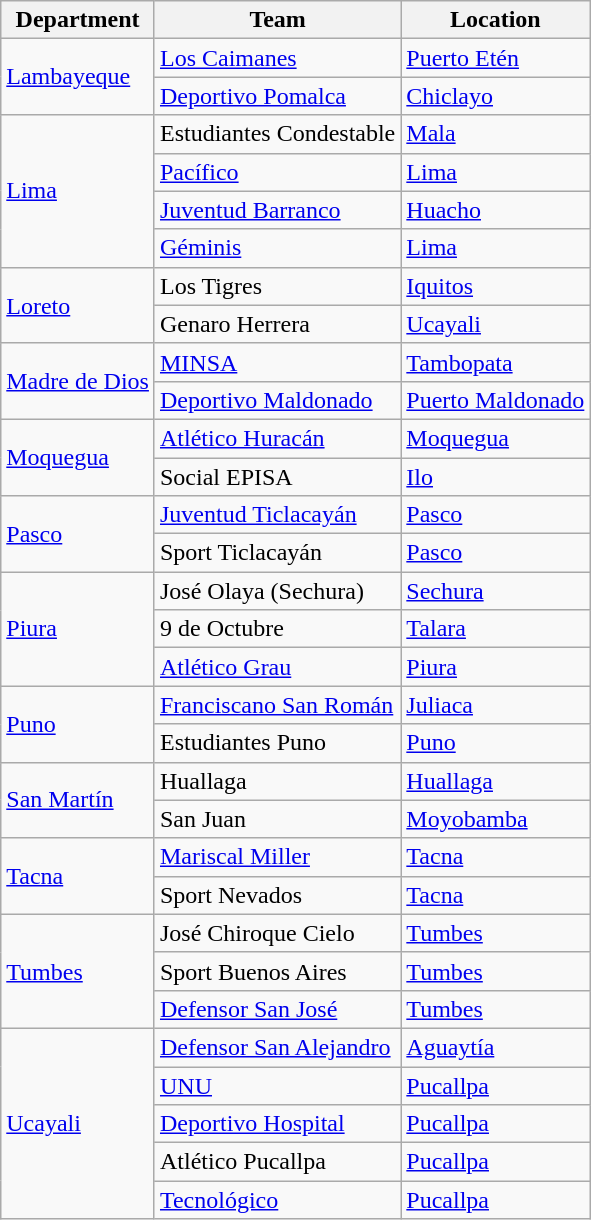<table class="wikitable">
<tr>
<th>Department</th>
<th>Team</th>
<th>Location</th>
</tr>
<tr>
<td rowspan="2"><a href='#'>Lambayeque</a></td>
<td><a href='#'>Los Caimanes</a></td>
<td><a href='#'>Puerto Etén</a></td>
</tr>
<tr>
<td><a href='#'>Deportivo Pomalca</a></td>
<td><a href='#'>Chiclayo</a></td>
</tr>
<tr>
<td rowspan="4"><a href='#'>Lima</a></td>
<td>Estudiantes Condestable</td>
<td><a href='#'>Mala</a></td>
</tr>
<tr>
<td><a href='#'>Pacífico</a></td>
<td><a href='#'>Lima</a></td>
</tr>
<tr>
<td><a href='#'>Juventud Barranco</a></td>
<td><a href='#'>Huacho</a></td>
</tr>
<tr>
<td><a href='#'>Géminis</a></td>
<td><a href='#'>Lima</a></td>
</tr>
<tr>
<td rowspan="2"><a href='#'>Loreto</a></td>
<td>Los Tigres</td>
<td><a href='#'>Iquitos</a></td>
</tr>
<tr>
<td>Genaro Herrera</td>
<td><a href='#'>Ucayali</a></td>
</tr>
<tr>
<td rowspan="2"><a href='#'>Madre de Dios</a></td>
<td><a href='#'>MINSA</a></td>
<td><a href='#'>Tambopata</a></td>
</tr>
<tr>
<td><a href='#'>Deportivo Maldonado</a></td>
<td><a href='#'>Puerto Maldonado</a></td>
</tr>
<tr>
<td rowspan="2"><a href='#'>Moquegua</a></td>
<td><a href='#'>Atlético Huracán</a></td>
<td><a href='#'>Moquegua</a></td>
</tr>
<tr>
<td>Social EPISA</td>
<td><a href='#'>Ilo</a></td>
</tr>
<tr>
<td rowspan="2"><a href='#'>Pasco</a></td>
<td><a href='#'>Juventud Ticlacayán</a></td>
<td><a href='#'>Pasco</a></td>
</tr>
<tr>
<td>Sport Ticlacayán</td>
<td><a href='#'>Pasco</a></td>
</tr>
<tr>
<td rowspan="3"><a href='#'>Piura</a></td>
<td>José Olaya (Sechura)</td>
<td><a href='#'>Sechura</a></td>
</tr>
<tr>
<td>9 de Octubre</td>
<td><a href='#'>Talara</a></td>
</tr>
<tr>
<td><a href='#'>Atlético Grau</a></td>
<td><a href='#'>Piura</a></td>
</tr>
<tr>
<td rowspan="2"><a href='#'>Puno</a></td>
<td><a href='#'>Franciscano San Román</a></td>
<td><a href='#'>Juliaca</a></td>
</tr>
<tr>
<td>Estudiantes Puno</td>
<td><a href='#'>Puno</a></td>
</tr>
<tr>
<td rowspan="2"><a href='#'>San Martín</a></td>
<td>Huallaga</td>
<td><a href='#'>Huallaga</a></td>
</tr>
<tr>
<td>San Juan</td>
<td><a href='#'>Moyobamba</a></td>
</tr>
<tr>
<td rowspan="2"><a href='#'>Tacna</a></td>
<td><a href='#'>Mariscal Miller</a></td>
<td><a href='#'>Tacna</a></td>
</tr>
<tr>
<td>Sport Nevados</td>
<td><a href='#'>Tacna</a></td>
</tr>
<tr>
<td rowspan="3"><a href='#'>Tumbes</a></td>
<td>José Chiroque Cielo</td>
<td><a href='#'>Tumbes</a></td>
</tr>
<tr>
<td>Sport Buenos Aires</td>
<td><a href='#'>Tumbes</a></td>
</tr>
<tr>
<td><a href='#'>Defensor San José</a></td>
<td><a href='#'>Tumbes</a></td>
</tr>
<tr>
<td rowspan="5"><a href='#'>Ucayali</a></td>
<td><a href='#'>Defensor San Alejandro</a></td>
<td><a href='#'>Aguaytía</a></td>
</tr>
<tr>
<td><a href='#'>UNU</a></td>
<td><a href='#'>Pucallpa</a></td>
</tr>
<tr>
<td><a href='#'>Deportivo Hospital</a></td>
<td><a href='#'>Pucallpa</a></td>
</tr>
<tr>
<td>Atlético Pucallpa</td>
<td><a href='#'>Pucallpa</a></td>
</tr>
<tr>
<td><a href='#'>Tecnológico</a></td>
<td><a href='#'>Pucallpa</a></td>
</tr>
</table>
